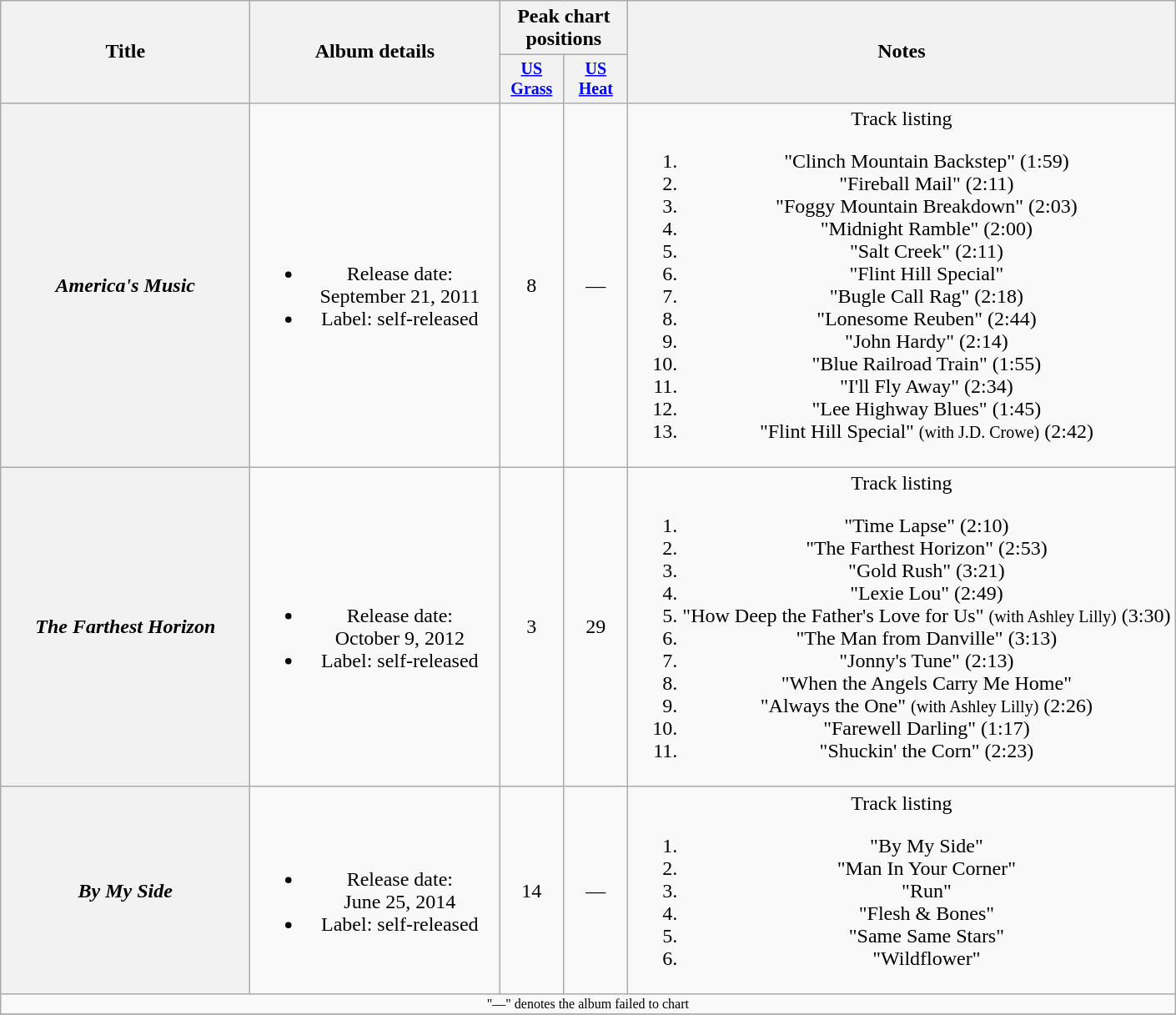<table class="wikitable plainrowheaders" style="text-align:center;">
<tr>
<th rowspan="2" style="width:12em;">Title</th>
<th rowspan="2" style="width:12em;">Album details</th>
<th colspan="2">Peak chart<br>positions</th>
<th rowspan="2">Notes</th>
</tr>
<tr style="font-size:smaller;">
<th width="45"><a href='#'>US Grass</a></th>
<th width="45"><a href='#'>US Heat</a></th>
</tr>
<tr>
<th scope="row"><em>America's Music</em></th>
<td><br><ul><li>Release date: <br>September 21, 2011</li><li>Label: self-released</li></ul></td>
<td>8</td>
<td>—</td>
<td>Track listing<br><ol><li>"Clinch Mountain Backstep" (1:59)</li><li>"Fireball Mail" (2:11)</li><li>"Foggy Mountain Breakdown" (2:03)</li><li>"Midnight Ramble" (2:00)</li><li>"Salt Creek" (2:11)</li><li>"Flint Hill Special"</li><li>"Bugle Call Rag" (2:18)</li><li>"Lonesome Reuben" (2:44)</li><li>"John Hardy" (2:14)</li><li>"Blue Railroad Train" (1:55)</li><li>"I'll Fly Away" (2:34)</li><li>"Lee Highway Blues" (1:45)</li><li>"Flint Hill Special" <small>(with J.D. Crowe)</small> (2:42)</li></ol></td>
</tr>
<tr>
<th scope="row"><em>The Farthest Horizon</em></th>
<td><br><ul><li>Release date: <br>October 9, 2012</li><li>Label: self-released</li></ul></td>
<td>3</td>
<td>29</td>
<td>Track listing<br><ol><li>"Time Lapse" (2:10)</li><li>"The Farthest Horizon" (2:53)</li><li>"Gold Rush" (3:21)</li><li>"Lexie Lou" (2:49)</li><li>"How Deep the Father's Love for Us" <small>(with Ashley Lilly)</small> (3:30)</li><li>"The Man from Danville" (3:13)</li><li>"Jonny's Tune" (2:13)</li><li>"When the Angels Carry Me Home"</li><li>"Always the One" <small>(with Ashley Lilly)</small> (2:26)</li><li>"Farewell Darling" (1:17)</li><li>"Shuckin' the Corn" (2:23)</li></ol></td>
</tr>
<tr>
<th scope="row"><em>By My Side</em></th>
<td><br><ul><li>Release date: <br>June 25, 2014</li><li>Label: self-released</li></ul></td>
<td>14</td>
<td>—</td>
<td>Track listing<br><ol><li>"By My Side"</li><li>"Man In Your Corner"</li><li>"Run"</li><li>"Flesh & Bones"</li><li>"Same Same Stars"</li><li>"Wildflower"</li></ol></td>
</tr>
<tr>
<td colspan="5" style="font-size:8pt">"—" denotes the album failed to chart</td>
</tr>
<tr>
</tr>
</table>
